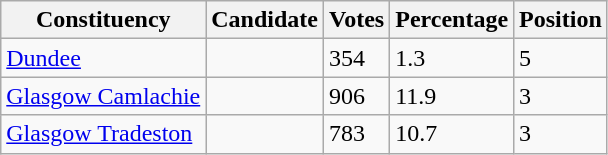<table class="wikitable sortable">
<tr>
<th>Constituency</th>
<th>Candidate</th>
<th>Votes</th>
<th>Percentage</th>
<th>Position</th>
</tr>
<tr>
<td><a href='#'>Dundee</a></td>
<td></td>
<td>354</td>
<td>1.3</td>
<td>5</td>
</tr>
<tr>
<td><a href='#'>Glasgow Camlachie</a></td>
<td></td>
<td>906</td>
<td>11.9</td>
<td>3</td>
</tr>
<tr>
<td><a href='#'>Glasgow Tradeston</a></td>
<td></td>
<td>783</td>
<td>10.7</td>
<td>3</td>
</tr>
</table>
